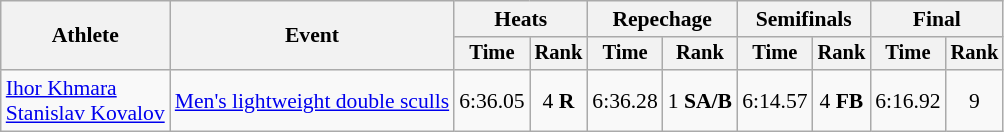<table class="wikitable" style="font-size:90%">
<tr>
<th rowspan="2">Athlete</th>
<th rowspan="2">Event</th>
<th colspan="2">Heats</th>
<th colspan="2">Repechage</th>
<th colspan="2">Semifinals</th>
<th colspan="2">Final</th>
</tr>
<tr style="font-size:95%">
<th>Time</th>
<th>Rank</th>
<th>Time</th>
<th>Rank</th>
<th>Time</th>
<th>Rank</th>
<th>Time</th>
<th>Rank</th>
</tr>
<tr align=center>
<td align=left><a href='#'>Ihor Khmara</a><br><a href='#'>Stanislav Kovalov</a></td>
<td align=left><a href='#'>Men's lightweight double sculls</a></td>
<td>6:36.05</td>
<td>4 <strong>R</strong></td>
<td>6:36.28</td>
<td>1 <strong>SA/B</strong></td>
<td>6:14.57</td>
<td>4 <strong>FB</strong></td>
<td>6:16.92</td>
<td>9</td>
</tr>
</table>
